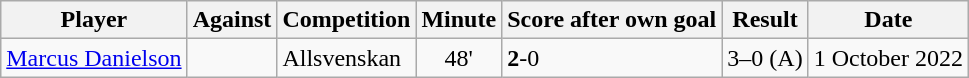<table class="wikitable sortable">
<tr>
<th>Player</th>
<th>Against</th>
<th>Competition</th>
<th>Minute</th>
<th style="text-align:center">Score after own goal</th>
<th style="text-align:center">Result</th>
<th>Date</th>
</tr>
<tr>
<td> <a href='#'>Marcus Danielson</a></td>
<td></td>
<td>Allsvenskan</td>
<td style="text-align:center">48'</td>
<td><strong>2</strong>-0</td>
<td>3–0 (A)</td>
<td>1 October 2022</td>
</tr>
</table>
